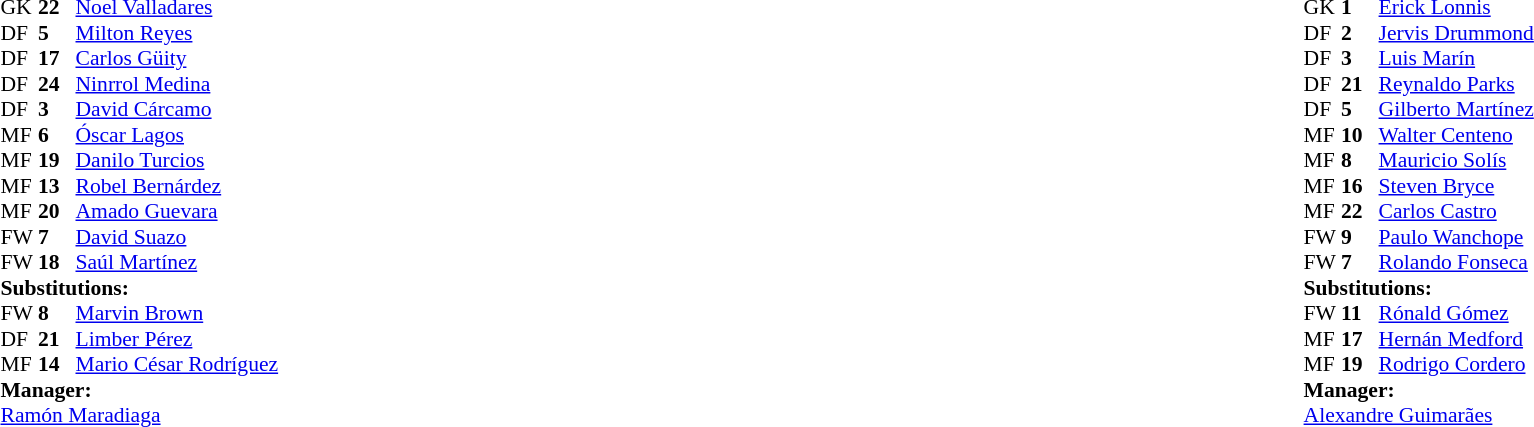<table width="100%">
<tr>
<td valign="top" width="50%"><br><table style="font-size: 90%" cellspacing="0" cellpadding="0">
<tr>
<th width=25></th>
<th width=25></th>
</tr>
<tr>
<td>GK</td>
<td><strong>22</strong></td>
<td><a href='#'>Noel Valladares</a></td>
</tr>
<tr>
<td>DF</td>
<td><strong>5</strong></td>
<td><a href='#'>Milton Reyes</a></td>
<td></td>
<td></td>
</tr>
<tr>
<td>DF</td>
<td><strong>17</strong></td>
<td><a href='#'>Carlos Güity</a></td>
</tr>
<tr>
<td>DF</td>
<td><strong>24</strong></td>
<td><a href='#'>Ninrrol Medina</a></td>
</tr>
<tr>
<td>DF</td>
<td><strong>3</strong></td>
<td><a href='#'>David Cárcamo</a></td>
</tr>
<tr>
<td>MF</td>
<td><strong>6</strong></td>
<td><a href='#'>Óscar Lagos</a></td>
<td></td>
</tr>
<tr>
<td>MF</td>
<td><strong>19</strong></td>
<td><a href='#'>Danilo Turcios</a></td>
</tr>
<tr>
<td>MF</td>
<td><strong>13</strong></td>
<td><a href='#'>Robel Bernárdez</a></td>
</tr>
<tr>
<td>MF</td>
<td><strong>20</strong></td>
<td><a href='#'>Amado Guevara</a></td>
</tr>
<tr>
<td>FW</td>
<td><strong>7</strong></td>
<td><a href='#'>David Suazo</a></td>
<td></td>
<td></td>
</tr>
<tr>
<td>FW</td>
<td><strong>18</strong></td>
<td><a href='#'>Saúl Martínez</a></td>
<td></td>
<td></td>
</tr>
<tr>
<td colspan=3><strong>Substitutions:</strong></td>
</tr>
<tr>
<td>FW</td>
<td><strong>8</strong></td>
<td><a href='#'>Marvin Brown</a></td>
<td></td>
<td></td>
</tr>
<tr>
<td>DF</td>
<td><strong>21</strong></td>
<td><a href='#'>Limber Pérez</a></td>
<td></td>
<td></td>
</tr>
<tr>
<td>MF</td>
<td><strong>14</strong></td>
<td><a href='#'>Mario César Rodríguez</a></td>
<td></td>
<td></td>
</tr>
<tr>
<td colspan=3><strong>Manager:</strong></td>
</tr>
<tr>
<td colspan=3><a href='#'>Ramón Maradiaga</a></td>
</tr>
</table>
</td>
<td valign="top"></td>
<td valign="top" width="50%"><br><table style="font-size: 90%" cellspacing="0" cellpadding="0" align="center">
<tr>
<th width=25></th>
<th width=25></th>
</tr>
<tr>
<td>GK</td>
<td><strong>1</strong></td>
<td><a href='#'>Erick Lonnis</a></td>
</tr>
<tr>
<td>DF</td>
<td><strong>2</strong></td>
<td><a href='#'>Jervis Drummond</a></td>
</tr>
<tr>
<td>DF</td>
<td><strong>3</strong></td>
<td><a href='#'>Luis Marín</a></td>
</tr>
<tr>
<td>DF</td>
<td><strong>21</strong></td>
<td><a href='#'>Reynaldo Parks</a></td>
<td></td>
</tr>
<tr>
<td>DF</td>
<td><strong>5</strong></td>
<td><a href='#'>Gilberto Martínez</a></td>
</tr>
<tr>
<td>MF</td>
<td><strong>10</strong></td>
<td><a href='#'>Walter Centeno</a></td>
<td></td>
<td></td>
</tr>
<tr>
<td>MF</td>
<td><strong>8</strong></td>
<td><a href='#'>Mauricio Solís</a></td>
</tr>
<tr>
<td>MF</td>
<td><strong>16</strong></td>
<td><a href='#'>Steven Bryce</a></td>
<td></td>
<td></td>
</tr>
<tr>
<td>MF</td>
<td><strong>22</strong></td>
<td><a href='#'>Carlos Castro</a></td>
</tr>
<tr>
<td>FW</td>
<td><strong>9</strong></td>
<td><a href='#'>Paulo Wanchope</a></td>
</tr>
<tr>
<td>FW</td>
<td><strong>7</strong></td>
<td><a href='#'>Rolando Fonseca</a></td>
<td></td>
<td></td>
</tr>
<tr>
<td colspan=3><strong>Substitutions:</strong></td>
</tr>
<tr>
<td>FW</td>
<td><strong>11</strong></td>
<td><a href='#'>Rónald Gómez</a></td>
<td></td>
<td></td>
</tr>
<tr>
<td>MF</td>
<td><strong>17</strong></td>
<td><a href='#'>Hernán Medford</a></td>
<td></td>
<td></td>
</tr>
<tr>
<td>MF</td>
<td><strong>19</strong></td>
<td><a href='#'>Rodrigo Cordero</a></td>
<td></td>
<td></td>
</tr>
<tr>
<td colspan=3><strong>Manager:</strong></td>
</tr>
<tr>
<td colspan=3><a href='#'>Alexandre Guimarães</a></td>
</tr>
</table>
</td>
</tr>
</table>
